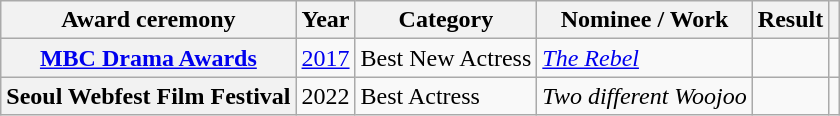<table class="wikitable plainrowheaders">
<tr>
<th scope="col">Award ceremony</th>
<th scope="col">Year</th>
<th scope="col">Category</th>
<th scope="col">Nominee / Work</th>
<th scope="col">Result</th>
<th scope="col" class="unsortable"></th>
</tr>
<tr>
<th scope="row"><a href='#'>MBC Drama Awards</a></th>
<td style="text-align:center"><a href='#'>2017</a></td>
<td>Best New Actress</td>
<td><em><a href='#'>The Rebel</a></em></td>
<td></td>
<td style="text-align:center"></td>
</tr>
<tr>
<th scope="row">Seoul Webfest Film Festival</th>
<td style="text-align:center">2022</td>
<td>Best Actress</td>
<td><em>Two different Woojoo</em></td>
<td></td>
<td style="text-align:center"></td>
</tr>
</table>
